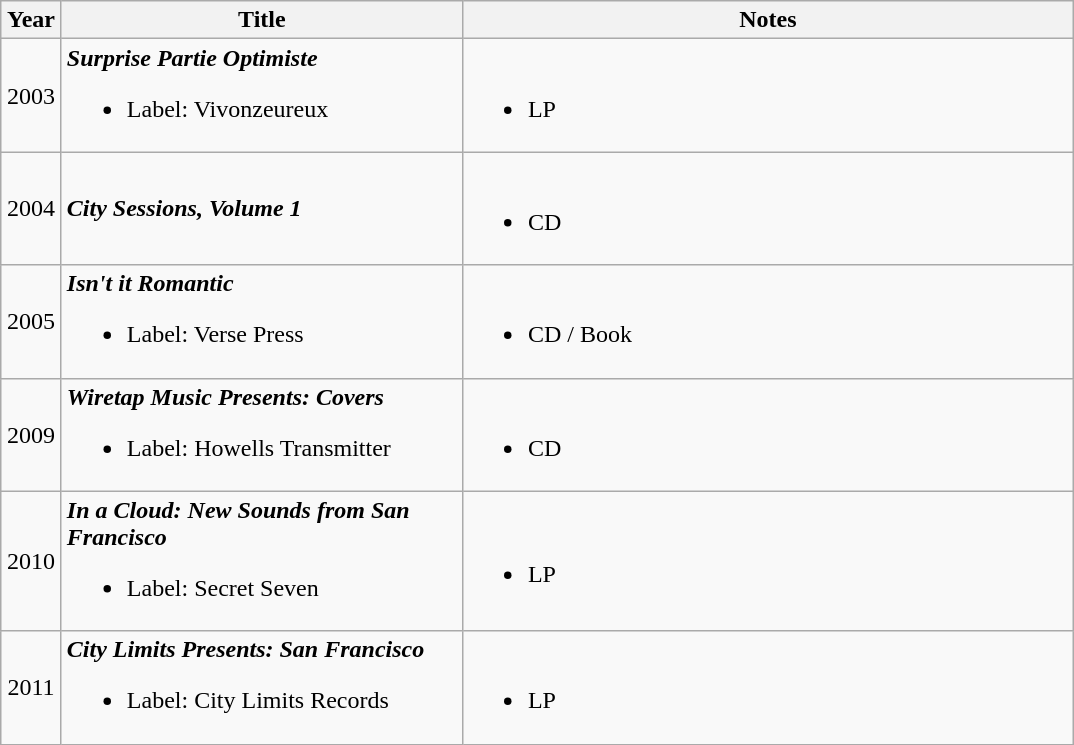<table class="wikitable">
<tr>
<th width="33">Year</th>
<th width="260">Title</th>
<th width="400">Notes</th>
</tr>
<tr>
<td align="center">2003</td>
<td><strong><em>Surprise Partie Optimiste</em></strong><br><ul><li>Label: Vivonzeureux</li></ul></td>
<td><br><ul><li>LP</li></ul></td>
</tr>
<tr>
<td align="center">2004</td>
<td><strong><em>City Sessions, Volume 1</em></strong></td>
<td><br><ul><li>CD</li></ul></td>
</tr>
<tr>
<td align="center">2005</td>
<td><strong><em>Isn't it Romantic</em></strong><br><ul><li>Label: Verse Press</li></ul></td>
<td><br><ul><li>CD / Book</li></ul></td>
</tr>
<tr>
<td align="center">2009</td>
<td><strong><em>Wiretap Music Presents: Covers</em></strong><br><ul><li>Label: Howells Transmitter</li></ul></td>
<td><br><ul><li>CD</li></ul></td>
</tr>
<tr>
<td align="center">2010</td>
<td><strong><em>In a Cloud: New Sounds from San Francisco</em></strong><br><ul><li>Label: Secret Seven</li></ul></td>
<td><br><ul><li>LP</li></ul></td>
</tr>
<tr>
<td align="center">2011</td>
<td><strong><em>City Limits Presents: San Francisco</em></strong><br><ul><li>Label: City Limits Records</li></ul></td>
<td><br><ul><li>LP</li></ul></td>
</tr>
</table>
